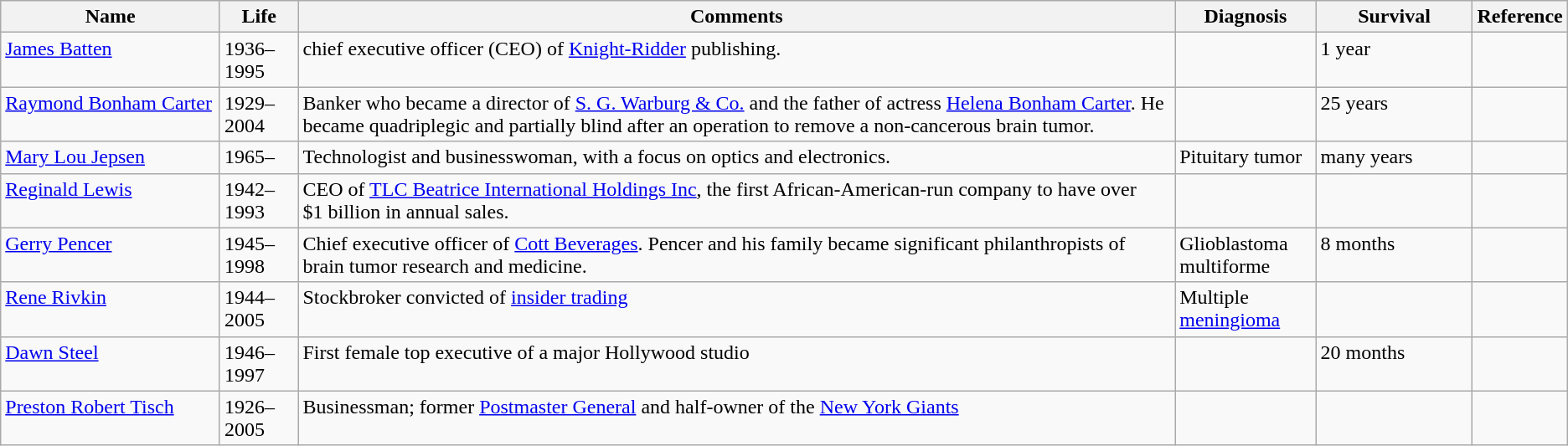<table class="sortable wikitable">
<tr>
<th style="width:14%;">Name</th>
<th style="width:5%;">Life</th>
<th style="width:56%;">Comments</th>
<th style="width:9%;">Diagnosis</th>
<th style="width:10%;">Survival</th>
<th style="width:6%;">Reference</th>
</tr>
<tr valign="top">
<td><a href='#'>James Batten</a></td>
<td>1936–1995</td>
<td>chief executive officer (CEO) of <a href='#'>Knight-Ridder</a> publishing.</td>
<td></td>
<td>1 year</td>
<td></td>
</tr>
<tr valign="top">
<td><a href='#'>Raymond Bonham Carter</a></td>
<td>1929–2004</td>
<td>Banker who became a director of <a href='#'>S. G. Warburg & Co.</a> and the father of actress <a href='#'>Helena Bonham Carter</a>. He became quadriplegic and partially blind after an operation to remove a non-cancerous brain tumor.</td>
<td></td>
<td>25 years</td>
<td></td>
</tr>
<tr valign="top">
<td><a href='#'>Mary Lou Jepsen</a></td>
<td>1965–</td>
<td>Technologist and businesswoman, with a focus on optics and electronics.</td>
<td>Pituitary tumor</td>
<td>many years</td>
<td></td>
</tr>
<tr valign="top">
<td><a href='#'>Reginald Lewis</a></td>
<td>1942–1993</td>
<td>CEO of <a href='#'>TLC Beatrice International Holdings Inc</a>, the first African-American-run company to have over $1 billion in annual sales.</td>
<td></td>
<td></td>
<td></td>
</tr>
<tr valign="top">
<td><a href='#'>Gerry Pencer</a></td>
<td>1945–1998</td>
<td>Chief executive officer of <a href='#'>Cott Beverages</a>.  Pencer and his family became significant philanthropists of brain tumor research and medicine.</td>
<td>Glioblastoma multiforme</td>
<td>8 months</td>
<td></td>
</tr>
<tr valign="top">
<td><a href='#'>Rene Rivkin</a></td>
<td>1944–2005</td>
<td>Stockbroker convicted of <a href='#'>insider trading</a></td>
<td>Multiple <a href='#'>meningioma</a></td>
<td></td>
<td></td>
</tr>
<tr valign="top">
<td><a href='#'>Dawn Steel</a></td>
<td>1946–1997</td>
<td>First female top executive of a major Hollywood studio</td>
<td></td>
<td>20 months</td>
<td></td>
</tr>
<tr valign="top">
<td><a href='#'>Preston Robert Tisch</a></td>
<td>1926–2005</td>
<td>Businessman; former <a href='#'>Postmaster General</a> and half-owner of the <a href='#'>New York Giants</a></td>
<td></td>
<td></td>
<td></td>
</tr>
</table>
